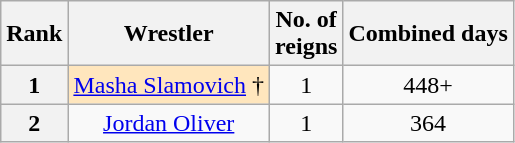<table class="wikitable sortable" style="text-align: center">
<tr>
<th>Rank</th>
<th>Wrestler</th>
<th>No. of<br>reigns</th>
<th>Combined days</th>
</tr>
<tr>
<th>1</th>
<td style="background-color:#FFE6BD"><a href='#'>Masha Slamovich</a> †</td>
<td>1</td>
<td>448+</td>
</tr>
<tr>
<th>2</th>
<td><a href='#'>Jordan Oliver</a></td>
<td>1</td>
<td>364</td>
</tr>
</table>
